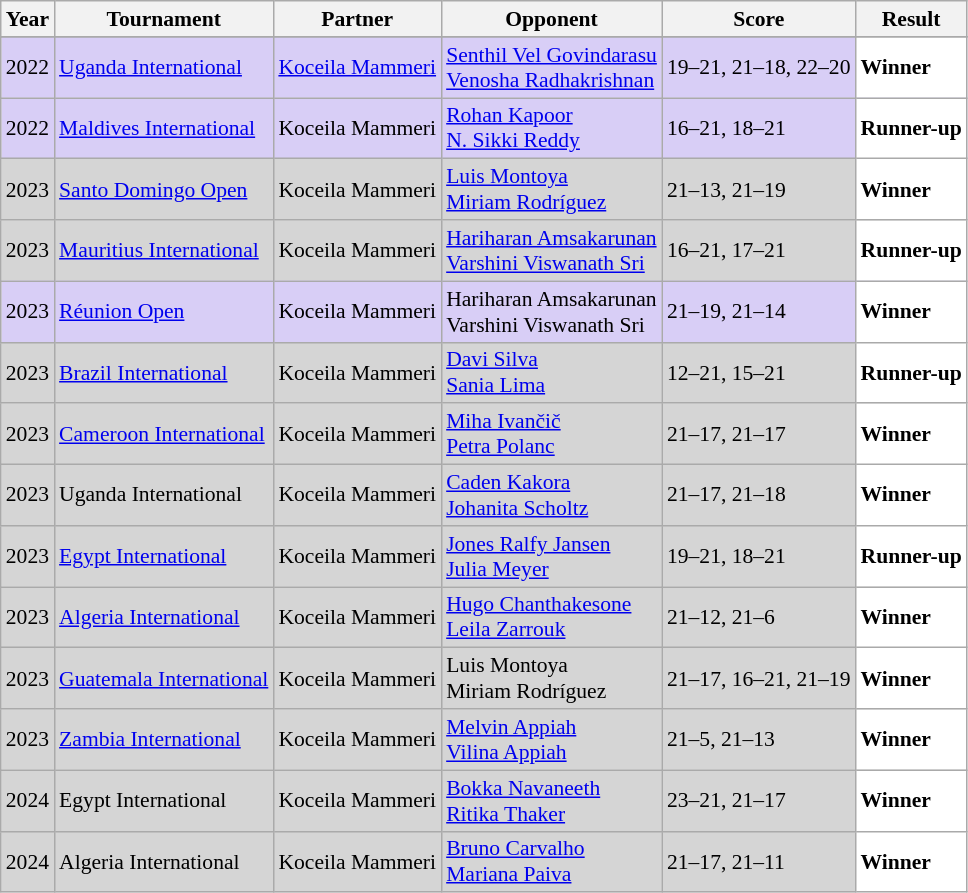<table class="sortable wikitable" style="font-size: 90%;">
<tr>
<th>Year</th>
<th>Tournament</th>
<th>Partner</th>
<th>Opponent</th>
<th>Score</th>
<th>Result</th>
</tr>
<tr>
</tr>
<tr bgcolor="#D8CEF6">
<td align="center">2022</td>
<td align="left"><a href='#'>Uganda International</a></td>
<td align="left"> <a href='#'>Koceila Mammeri</a></td>
<td align="left"> <a href='#'>Senthil Vel Govindarasu</a><br> <a href='#'>Venosha Radhakrishnan</a></td>
<td align="left">19–21, 21–18, 22–20</td>
<td style="text-align:left; background:white"> <strong>Winner</strong></td>
</tr>
<tr bgcolor="#D8CEF6">
<td align="center">2022</td>
<td align="left"><a href='#'>Maldives International</a></td>
<td align="left"> Koceila Mammeri</td>
<td align="left"> <a href='#'>Rohan Kapoor</a><br> <a href='#'>N. Sikki Reddy</a></td>
<td align="left">16–21, 18–21</td>
<td style="text-align:left; background:white"> <strong>Runner-up</strong></td>
</tr>
<tr style="background:#D5D5D5">
<td align="center">2023</td>
<td align="left"><a href='#'>Santo Domingo Open</a></td>
<td align="left"> Koceila Mammeri</td>
<td align="left"> <a href='#'>Luis Montoya</a><br> <a href='#'>Miriam Rodríguez</a></td>
<td align="left">21–13, 21–19</td>
<td style="text-align:left; background:white"> <strong>Winner</strong></td>
</tr>
<tr style="background:#D5D5D5">
<td align="center">2023</td>
<td align="left"><a href='#'>Mauritius International</a></td>
<td align="left"> Koceila Mammeri</td>
<td align="left"> <a href='#'>Hariharan Amsakarunan</a><br> <a href='#'>Varshini Viswanath Sri</a></td>
<td align="left">16–21, 17–21</td>
<td style="text-align:left; background:white"> <strong>Runner-up</strong></td>
</tr>
<tr style="background:#D8CEF6">
<td align="center">2023</td>
<td align="left"><a href='#'>Réunion Open</a></td>
<td align="left"> Koceila Mammeri</td>
<td align="left"> Hariharan Amsakarunan<br> Varshini Viswanath Sri</td>
<td align="left">21–19, 21–14</td>
<td style="text-align:left; background:white"> <strong>Winner</strong></td>
</tr>
<tr style="background:#D5D5D5">
<td align="center">2023</td>
<td align="left"><a href='#'>Brazil International</a></td>
<td align="left"> Koceila Mammeri</td>
<td align="left"> <a href='#'>Davi Silva</a><br> <a href='#'>Sania Lima</a></td>
<td align="left">12–21, 15–21</td>
<td style="text-align:left; background:white"> <strong>Runner-up</strong></td>
</tr>
<tr style="background:#D5D5D5">
<td align="center">2023</td>
<td align="left"><a href='#'>Cameroon International</a></td>
<td align="left"> Koceila Mammeri</td>
<td align="left"> <a href='#'>Miha Ivančič</a><br> <a href='#'>Petra Polanc</a></td>
<td align="left">21–17, 21–17</td>
<td style="text-align:left; background:white"> <strong>Winner</strong></td>
</tr>
<tr style="background:#D5D5D5">
<td align="center">2023</td>
<td align="left">Uganda International</td>
<td align="left"> Koceila Mammeri</td>
<td align="left"> <a href='#'>Caden Kakora</a><br> <a href='#'>Johanita Scholtz</a></td>
<td align="left">21–17, 21–18</td>
<td style="text-align:left; background:white"> <strong>Winner</strong></td>
</tr>
<tr style="background:#D5D5D5">
<td align="center">2023</td>
<td align="left"><a href='#'>Egypt International</a></td>
<td align="left"> Koceila Mammeri</td>
<td align="left"> <a href='#'>Jones Ralfy Jansen</a><br> <a href='#'>Julia Meyer</a></td>
<td align="left">19–21, 18–21</td>
<td style="text-align:left; background:white"> <strong>Runner-up</strong></td>
</tr>
<tr style="background:#D5D5D5">
<td align="center">2023</td>
<td align="left"><a href='#'>Algeria International</a></td>
<td align="left"> Koceila Mammeri</td>
<td align="left"> <a href='#'>Hugo Chanthakesone</a><br> <a href='#'>Leila Zarrouk</a></td>
<td align="left">21–12, 21–6</td>
<td style="text-align:left; background:white"> <strong>Winner</strong></td>
</tr>
<tr style="background:#D5D5D5">
<td align="center">2023</td>
<td align="left"><a href='#'>Guatemala International</a></td>
<td align="left"> Koceila Mammeri</td>
<td align="left"> Luis Montoya<br> Miriam Rodríguez</td>
<td align="left">21–17, 16–21, 21–19</td>
<td style="text-align:left; background:white"> <strong>Winner</strong></td>
</tr>
<tr style="background:#D5D5D5">
<td align="center">2023</td>
<td align="left"><a href='#'>Zambia International</a></td>
<td align="left"> Koceila Mammeri</td>
<td align="left"> <a href='#'>Melvin Appiah</a><br> <a href='#'>Vilina Appiah</a></td>
<td align="left">21–5, 21–13</td>
<td style="text-align:left; background:white"> <strong>Winner</strong></td>
</tr>
<tr style="background:#D5D5D5">
<td align="center">2024</td>
<td align="left">Egypt International</td>
<td align="left"> Koceila Mammeri</td>
<td align="left"> <a href='#'>Bokka Navaneeth</a><br> <a href='#'>Ritika Thaker</a></td>
<td align="left">23–21, 21–17</td>
<td style="text-align:left; background:white"> <strong>Winner</strong></td>
</tr>
<tr style="background:#D5D5D5">
<td align="center">2024</td>
<td align="left">Algeria International</td>
<td align="left"> Koceila Mammeri</td>
<td align="left"> <a href='#'>Bruno Carvalho</a><br> <a href='#'>Mariana Paiva</a></td>
<td align="left">21–17, 21–11</td>
<td style="text-align:left; background:white"> <strong>Winner</strong></td>
</tr>
</table>
